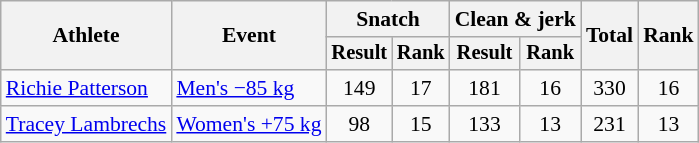<table class="wikitable" style="font-size:90%">
<tr>
<th rowspan="2">Athlete</th>
<th rowspan="2">Event</th>
<th colspan="2">Snatch</th>
<th colspan="2">Clean & jerk</th>
<th rowspan="2">Total</th>
<th rowspan="2">Rank</th>
</tr>
<tr style="font-size:95%">
<th>Result</th>
<th>Rank</th>
<th>Result</th>
<th>Rank</th>
</tr>
<tr align=center>
<td align=left><a href='#'>Richie Patterson</a></td>
<td align=left><a href='#'>Men's −85 kg</a></td>
<td>149</td>
<td>17</td>
<td>181</td>
<td>16</td>
<td>330</td>
<td>16</td>
</tr>
<tr align=center>
<td align=left><a href='#'>Tracey Lambrechs</a></td>
<td align=left><a href='#'>Women's +75 kg</a></td>
<td>98</td>
<td>15</td>
<td>133</td>
<td>13</td>
<td>231</td>
<td>13</td>
</tr>
</table>
